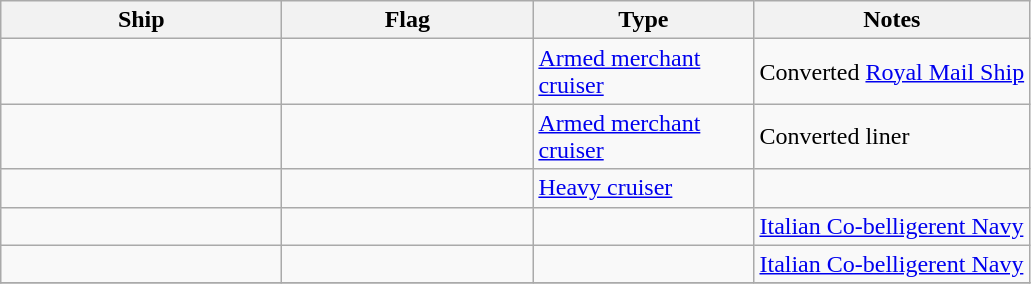<table class="wikitable sortable">
<tr>
<th scope="col" width="180px">Ship</th>
<th scope="col" width="160px">Flag</th>
<th scope="col" width="140px">Type</th>
<th>Notes</th>
</tr>
<tr>
<td align="left"></td>
<td align="left"></td>
<td align="left"><a href='#'>Armed merchant cruiser</a></td>
<td align="left">Converted <a href='#'>Royal Mail Ship</a></td>
</tr>
<tr>
<td align="left"></td>
<td align="left"></td>
<td align="left"><a href='#'>Armed merchant cruiser</a></td>
<td align="left">Converted liner</td>
</tr>
<tr>
<td align="left"></td>
<td align="left"></td>
<td align="left"><a href='#'>Heavy cruiser</a></td>
<td align="left"></td>
</tr>
<tr>
<td align="left"></td>
<td align="left"></td>
<td align="left"></td>
<td align="left"><a href='#'>Italian Co-belligerent Navy</a></td>
</tr>
<tr>
<td align="left"></td>
<td align="left"></td>
<td align="left"></td>
<td align="left"><a href='#'>Italian Co-belligerent Navy</a></td>
</tr>
<tr>
</tr>
</table>
